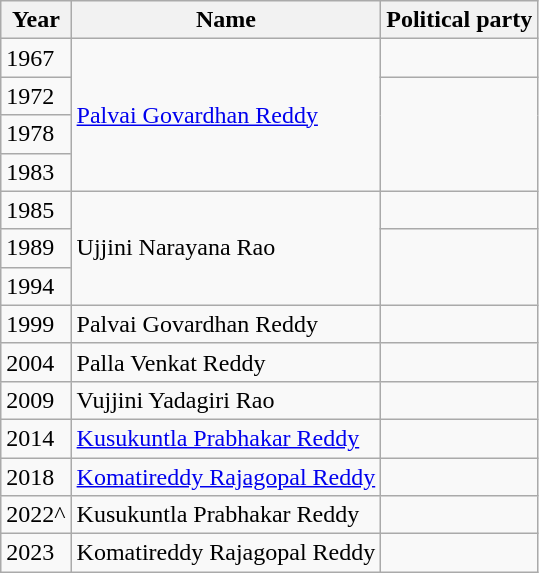<table class="wikitable sortable">
<tr>
<th>Year</th>
<th>Name</th>
<th colspan="2">Political party</th>
</tr>
<tr>
<td>1967</td>
<td rowspan="4"><a href='#'>Palvai Govardhan Reddy</a></td>
<td></td>
</tr>
<tr>
<td>1972</td>
</tr>
<tr>
<td>1978</td>
</tr>
<tr>
<td>1983</td>
</tr>
<tr>
<td>1985</td>
<td rowspan="3">Ujjini Narayana Rao</td>
<td></td>
</tr>
<tr>
<td>1989</td>
</tr>
<tr>
<td>1994</td>
</tr>
<tr>
<td>1999</td>
<td>Palvai Govardhan Reddy</td>
<td></td>
</tr>
<tr>
<td>2004</td>
<td>Palla Venkat Reddy</td>
<td></td>
</tr>
<tr>
<td>2009</td>
<td>Vujjini Yadagiri Rao</td>
</tr>
<tr>
<td>2014</td>
<td><a href='#'>Kusukuntla Prabhakar Reddy</a></td>
<td></td>
</tr>
<tr>
<td>2018</td>
<td><a href='#'>Komatireddy Rajagopal Reddy</a></td>
<td></td>
</tr>
<tr>
<td>2022^</td>
<td>Kusukuntla Prabhakar Reddy</td>
<td></td>
</tr>
<tr>
<td>2023</td>
<td>Komatireddy Rajagopal Reddy</td>
<td></td>
</tr>
</table>
